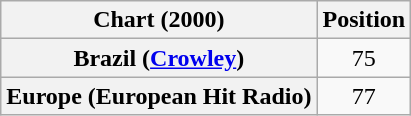<table class="wikitable sortable plainrowheaders" style="text-align:center">
<tr>
<th>Chart (2000)</th>
<th>Position</th>
</tr>
<tr>
<th scope="row">Brazil (<a href='#'>Crowley</a>)</th>
<td>75</td>
</tr>
<tr>
<th scope="row">Europe (European Hit Radio)</th>
<td>77</td>
</tr>
</table>
